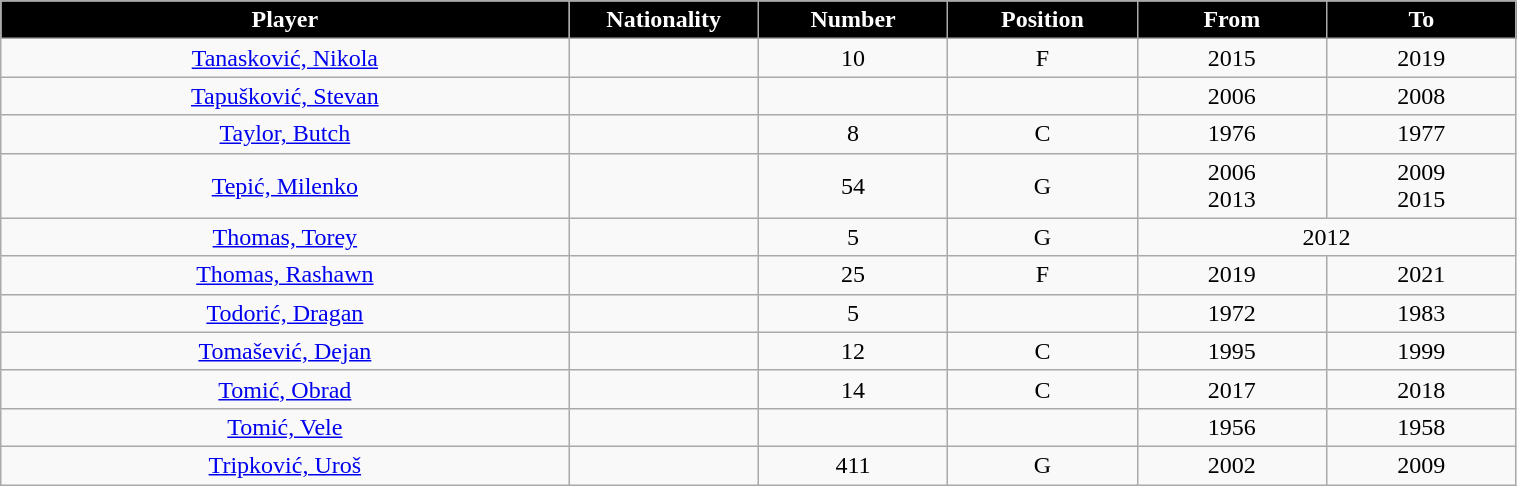<table class="wikitable" style="text-align:center" width="80%">
<tr>
<th style="background:black;color:white;" width="30%">Player</th>
<th style="background:black;color:white;" width="10%">Nationality</th>
<th style="background:black;color:white;" width="10%">Number</th>
<th style="background:black;color:white;" width="10%">Position</th>
<th style="background:black;color:white;" width="10%">From</th>
<th style="background:black;color:white;" width="10%">To</th>
</tr>
<tr>
<td><a href='#'>Tanasković, Nikola</a></td>
<td></td>
<td>10</td>
<td>F</td>
<td>2015</td>
<td>2019</td>
</tr>
<tr>
<td><a href='#'>Tapušković, Stevan</a></td>
<td></td>
<td></td>
<td></td>
<td>2006</td>
<td>2008</td>
</tr>
<tr>
<td><a href='#'>Taylor, Butch</a></td>
<td></td>
<td>8</td>
<td>C</td>
<td>1976</td>
<td>1977</td>
</tr>
<tr>
<td><a href='#'>Tepić, Milenko</a></td>
<td></td>
<td>54</td>
<td>G</td>
<td>2006<br>2013</td>
<td>2009<br>2015</td>
</tr>
<tr>
<td><a href='#'>Thomas, Torey</a></td>
<td></td>
<td>5</td>
<td>G</td>
<td colspan="2">2012</td>
</tr>
<tr>
<td><a href='#'>Thomas, Rashawn</a></td>
<td></td>
<td>25</td>
<td>F</td>
<td>2019</td>
<td>2021</td>
</tr>
<tr>
<td><a href='#'>Todorić, Dragan</a></td>
<td></td>
<td>5</td>
<td></td>
<td>1972</td>
<td>1983</td>
</tr>
<tr>
<td><a href='#'>Tomašević, Dejan</a></td>
<td></td>
<td>12</td>
<td>C</td>
<td>1995</td>
<td>1999</td>
</tr>
<tr>
<td><a href='#'>Tomić, Obrad</a></td>
<td></td>
<td>14</td>
<td>C</td>
<td>2017</td>
<td>2018</td>
</tr>
<tr>
<td><a href='#'>Tomić, Vele</a></td>
<td></td>
<td></td>
<td></td>
<td>1956</td>
<td>1958</td>
</tr>
<tr>
<td><a href='#'>Tripković, Uroš</a></td>
<td></td>
<td>411</td>
<td>G</td>
<td>2002</td>
<td>2009</td>
</tr>
</table>
